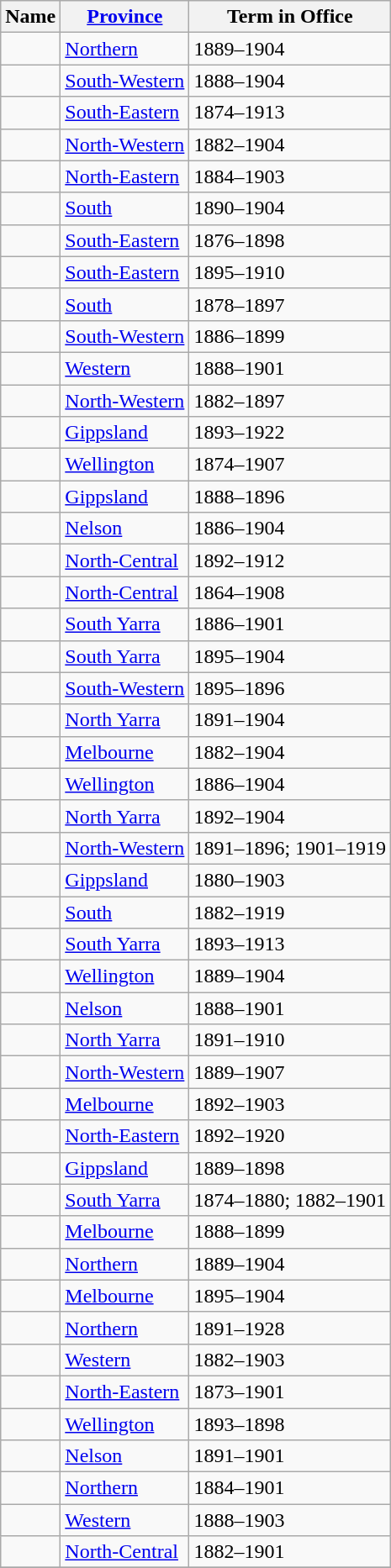<table class="wikitable sortable">
<tr>
<th>Name</th>
<th><a href='#'>Province</a></th>
<th>Term in Office</th>
</tr>
<tr>
<td></td>
<td><a href='#'>Northern</a></td>
<td>1889–1904</td>
</tr>
<tr>
<td></td>
<td><a href='#'>South-Western</a></td>
<td>1888–1904</td>
</tr>
<tr>
<td></td>
<td><a href='#'>South-Eastern</a></td>
<td>1874–1913</td>
</tr>
<tr>
<td></td>
<td><a href='#'>North-Western</a></td>
<td>1882–1904</td>
</tr>
<tr>
<td></td>
<td><a href='#'>North-Eastern</a></td>
<td>1884–1903</td>
</tr>
<tr>
<td></td>
<td><a href='#'>South</a></td>
<td>1890–1904</td>
</tr>
<tr>
<td></td>
<td><a href='#'>South-Eastern</a></td>
<td>1876–1898</td>
</tr>
<tr>
<td></td>
<td><a href='#'>South-Eastern</a></td>
<td>1895–1910</td>
</tr>
<tr>
<td></td>
<td><a href='#'>South</a></td>
<td>1878–1897</td>
</tr>
<tr>
<td></td>
<td><a href='#'>South-Western</a></td>
<td>1886–1899</td>
</tr>
<tr>
<td></td>
<td><a href='#'>Western</a></td>
<td>1888–1901</td>
</tr>
<tr>
<td></td>
<td><a href='#'>North-Western</a></td>
<td>1882–1897</td>
</tr>
<tr>
<td></td>
<td><a href='#'>Gippsland</a></td>
<td>1893–1922</td>
</tr>
<tr>
<td></td>
<td><a href='#'>Wellington</a></td>
<td>1874–1907</td>
</tr>
<tr>
<td></td>
<td><a href='#'>Gippsland</a></td>
<td>1888–1896</td>
</tr>
<tr>
<td></td>
<td><a href='#'>Nelson</a></td>
<td>1886–1904</td>
</tr>
<tr>
<td></td>
<td><a href='#'>North-Central</a></td>
<td>1892–1912</td>
</tr>
<tr>
<td></td>
<td><a href='#'>North-Central</a></td>
<td>1864–1908</td>
</tr>
<tr>
<td></td>
<td><a href='#'>South Yarra</a></td>
<td>1886–1901</td>
</tr>
<tr>
<td></td>
<td><a href='#'>South Yarra</a></td>
<td>1895–1904</td>
</tr>
<tr>
<td> </td>
<td><a href='#'>South-Western</a></td>
<td>1895–1896</td>
</tr>
<tr>
<td></td>
<td><a href='#'>North Yarra</a></td>
<td>1891–1904</td>
</tr>
<tr>
<td></td>
<td><a href='#'>Melbourne</a></td>
<td>1882–1904</td>
</tr>
<tr>
<td></td>
<td><a href='#'>Wellington</a></td>
<td>1886–1904</td>
</tr>
<tr>
<td></td>
<td><a href='#'>North Yarra</a></td>
<td>1892–1904</td>
</tr>
<tr>
<td></td>
<td><a href='#'>North-Western</a></td>
<td>1891–1896; 1901–1919</td>
</tr>
<tr>
<td></td>
<td><a href='#'>Gippsland</a></td>
<td>1880–1903</td>
</tr>
<tr>
<td></td>
<td><a href='#'>South</a></td>
<td>1882–1919</td>
</tr>
<tr>
<td></td>
<td><a href='#'>South Yarra</a></td>
<td>1893–1913</td>
</tr>
<tr>
<td></td>
<td><a href='#'>Wellington</a></td>
<td>1889–1904</td>
</tr>
<tr>
<td></td>
<td><a href='#'>Nelson</a></td>
<td>1888–1901</td>
</tr>
<tr>
<td></td>
<td><a href='#'>North Yarra</a></td>
<td>1891–1910</td>
</tr>
<tr>
<td></td>
<td><a href='#'>North-Western</a></td>
<td>1889–1907</td>
</tr>
<tr>
<td></td>
<td><a href='#'>Melbourne</a></td>
<td>1892–1903</td>
</tr>
<tr>
<td></td>
<td><a href='#'>North-Eastern</a></td>
<td>1892–1920</td>
</tr>
<tr>
<td></td>
<td><a href='#'>Gippsland</a></td>
<td>1889–1898</td>
</tr>
<tr>
<td></td>
<td><a href='#'>South Yarra</a></td>
<td>1874–1880; 1882–1901</td>
</tr>
<tr>
<td></td>
<td><a href='#'>Melbourne</a></td>
<td>1888–1899</td>
</tr>
<tr>
<td></td>
<td><a href='#'>Northern</a></td>
<td>1889–1904</td>
</tr>
<tr>
<td></td>
<td><a href='#'>Melbourne</a></td>
<td>1895–1904</td>
</tr>
<tr>
<td></td>
<td><a href='#'>Northern</a></td>
<td>1891–1928</td>
</tr>
<tr>
<td></td>
<td><a href='#'>Western</a></td>
<td>1882–1903</td>
</tr>
<tr>
<td></td>
<td><a href='#'>North-Eastern</a></td>
<td>1873–1901</td>
</tr>
<tr>
<td></td>
<td><a href='#'>Wellington</a></td>
<td>1893–1898</td>
</tr>
<tr>
<td></td>
<td><a href='#'>Nelson</a></td>
<td>1891–1901</td>
</tr>
<tr>
<td></td>
<td><a href='#'>Northern</a></td>
<td>1884–1901</td>
</tr>
<tr>
<td></td>
<td><a href='#'>Western</a></td>
<td>1888–1903</td>
</tr>
<tr>
<td></td>
<td><a href='#'>North-Central</a></td>
<td>1882–1901</td>
</tr>
<tr>
</tr>
</table>
